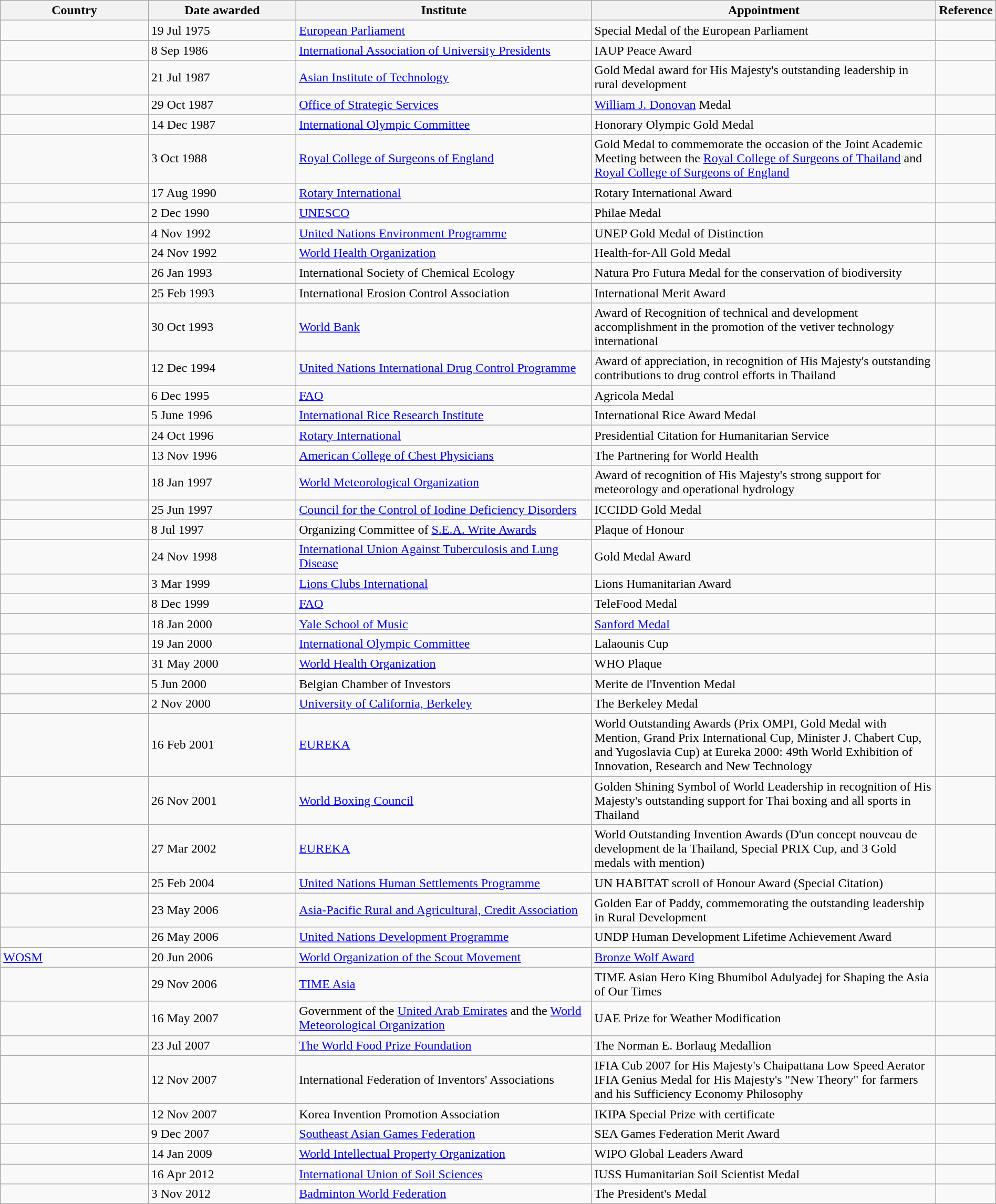<table class="wikitable" width="100%">
<tr>
<th width="15%">Country</th>
<th width="15%">Date awarded</th>
<th width="30%">Institute</th>
<th width="35%">Appointment</th>
<th width="5%">Reference</th>
</tr>
<tr>
<td></td>
<td>19 Jul 1975</td>
<td><a href='#'>European Parliament</a></td>
<td>Special Medal of the European Parliament</td>
<td></td>
</tr>
<tr>
<td></td>
<td>8 Sep 1986</td>
<td><a href='#'>International Association of University Presidents</a></td>
<td>IAUP Peace Award</td>
<td></td>
</tr>
<tr>
<td></td>
<td>21 Jul 1987</td>
<td><a href='#'>Asian Institute of Technology</a></td>
<td>Gold Medal award for His Majesty's outstanding leadership in rural development</td>
<td></td>
</tr>
<tr>
<td></td>
<td>29 Oct 1987</td>
<td><a href='#'>Office of Strategic Services</a></td>
<td><a href='#'>William J. Donovan</a> Medal</td>
<td></td>
</tr>
<tr>
<td></td>
<td>14 Dec 1987</td>
<td><a href='#'>International Olympic Committee</a></td>
<td>Honorary Olympic Gold Medal</td>
<td></td>
</tr>
<tr>
<td></td>
<td>3 Oct 1988</td>
<td><a href='#'>Royal College of Surgeons of England</a></td>
<td>Gold Medal to commemorate the occasion of the Joint Academic Meeting between the <a href='#'>Royal College of Surgeons of Thailand</a> and <a href='#'>Royal College of Surgeons of England</a></td>
<td></td>
</tr>
<tr>
<td></td>
<td>17 Aug 1990</td>
<td><a href='#'>Rotary International</a></td>
<td>Rotary International Award</td>
<td></td>
</tr>
<tr>
<td></td>
<td>2 Dec 1990</td>
<td> <a href='#'>UNESCO</a></td>
<td>Philae Medal</td>
<td></td>
</tr>
<tr>
<td></td>
<td>4 Nov 1992</td>
<td><a href='#'>United Nations Environment Programme</a></td>
<td>UNEP Gold Medal of Distinction</td>
<td></td>
</tr>
<tr>
<td></td>
<td>24 Nov 1992</td>
<td> <a href='#'>World Health Organization</a></td>
<td>Health-for-All Gold Medal</td>
<td></td>
</tr>
<tr>
<td></td>
<td>26 Jan 1993</td>
<td>International Society of Chemical Ecology</td>
<td>Natura Pro Futura Medal for the conservation of biodiversity</td>
<td></td>
</tr>
<tr>
<td></td>
<td>25 Feb 1993</td>
<td>International Erosion Control Association</td>
<td>International Merit Award</td>
<td></td>
</tr>
<tr>
<td></td>
<td>30 Oct 1993</td>
<td><a href='#'>World Bank</a></td>
<td>Award of Recognition of technical and development accomplishment in the promotion of the vetiver technology international</td>
<td></td>
</tr>
<tr>
<td></td>
<td>12 Dec 1994</td>
<td><a href='#'>United Nations International Drug Control Programme</a></td>
<td>Award of appreciation, in recognition of His Majesty's outstanding contributions to drug control efforts in Thailand</td>
<td></td>
</tr>
<tr>
<td></td>
<td>6 Dec 1995</td>
<td><a href='#'>FAO</a></td>
<td>Agricola Medal</td>
<td></td>
</tr>
<tr>
<td></td>
<td>5 June 1996</td>
<td><a href='#'>International Rice Research Institute</a></td>
<td>International Rice Award Medal</td>
<td></td>
</tr>
<tr>
<td></td>
<td>24 Oct 1996</td>
<td><a href='#'>Rotary International</a></td>
<td>Presidential Citation for Humanitarian Service</td>
<td></td>
</tr>
<tr>
<td></td>
<td>13 Nov 1996</td>
<td><a href='#'>American College of Chest Physicians</a></td>
<td>The Partnering for World Health</td>
<td></td>
</tr>
<tr>
<td></td>
<td>18 Jan 1997</td>
<td> <a href='#'>World Meteorological Organization</a></td>
<td>Award of recognition of His Majesty's strong support for meteorology and operational hydrology</td>
<td></td>
</tr>
<tr>
<td></td>
<td>25 Jun 1997</td>
<td><a href='#'>Council for the Control of Iodine Deficiency Disorders</a></td>
<td>ICCIDD Gold Medal</td>
<td></td>
</tr>
<tr>
<td></td>
<td>8 Jul 1997</td>
<td>Organizing Committee of <a href='#'>S.E.A. Write Awards</a></td>
<td>Plaque of Honour</td>
<td></td>
</tr>
<tr>
<td></td>
<td>24 Nov 1998</td>
<td><a href='#'>International Union Against Tuberculosis and Lung Disease</a></td>
<td>Gold Medal Award</td>
<td></td>
</tr>
<tr>
<td></td>
<td>3 Mar 1999</td>
<td><a href='#'>Lions Clubs International</a></td>
<td>Lions Humanitarian Award</td>
<td></td>
</tr>
<tr>
<td></td>
<td>8 Dec 1999</td>
<td><a href='#'>FAO</a></td>
<td>TeleFood Medal</td>
<td></td>
</tr>
<tr>
<td></td>
<td>18 Jan 2000</td>
<td><a href='#'>Yale School of Music</a></td>
<td><a href='#'>Sanford Medal</a></td>
<td></td>
</tr>
<tr>
<td></td>
<td>19 Jan 2000</td>
<td><a href='#'>International Olympic Committee</a></td>
<td>Lalaounis Cup</td>
<td></td>
</tr>
<tr>
<td></td>
<td>31 May 2000</td>
<td> <a href='#'>World Health Organization</a></td>
<td>WHO Plaque</td>
<td></td>
</tr>
<tr>
<td></td>
<td>5 Jun 2000</td>
<td>Belgian Chamber of Investors</td>
<td>Merite de l'Invention Medal</td>
<td></td>
</tr>
<tr>
<td></td>
<td>2 Nov 2000</td>
<td><a href='#'>University of California, Berkeley</a></td>
<td>The Berkeley Medal</td>
<td></td>
</tr>
<tr>
<td></td>
<td>16 Feb 2001</td>
<td><a href='#'>EUREKA</a></td>
<td>World Outstanding Awards (Prix OMPI, Gold Medal with Mention, Grand Prix International Cup, Minister J. Chabert Cup, and Yugoslavia Cup) at Eureka 2000: 49th World Exhibition of Innovation, Research and New Technology</td>
<td></td>
</tr>
<tr>
<td></td>
<td>26 Nov 2001</td>
<td><a href='#'>World Boxing Council</a></td>
<td>Golden Shining Symbol of World Leadership in recognition of His Majesty's outstanding support for Thai boxing and all sports in Thailand</td>
<td></td>
</tr>
<tr>
<td></td>
<td>27 Mar 2002</td>
<td><a href='#'>EUREKA</a></td>
<td>World Outstanding Invention Awards (D'un concept nouveau de development de la Thailand, Special PRIX Cup, and 3 Gold medals with mention)</td>
<td></td>
</tr>
<tr>
<td></td>
<td>25 Feb 2004</td>
<td><a href='#'>United Nations Human Settlements Programme</a></td>
<td>UN HABITAT scroll of Honour Award (Special Citation)</td>
<td></td>
</tr>
<tr>
<td></td>
<td>23 May 2006</td>
<td><a href='#'>Asia-Pacific Rural and Agricultural, Credit Association</a></td>
<td>Golden Ear of Paddy, commemorating the outstanding leadership in Rural Development</td>
<td></td>
</tr>
<tr>
<td></td>
<td>26 May 2006</td>
<td><a href='#'>United Nations Development Programme</a></td>
<td>UNDP Human Development Lifetime Achievement Award</td>
<td></td>
</tr>
<tr>
<td> <a href='#'>WOSM</a></td>
<td>20 Jun 2006</td>
<td><a href='#'>World Organization of the Scout Movement</a></td>
<td><a href='#'>Bronze Wolf Award</a></td>
<td></td>
</tr>
<tr>
<td></td>
<td>29 Nov 2006</td>
<td><a href='#'>TIME Asia</a></td>
<td>TIME Asian Hero King Bhumibol Adulyadej for Shaping the Asia of Our Times</td>
<td></td>
</tr>
<tr>
<td></td>
<td>16 May 2007</td>
<td>Government of the <a href='#'>United Arab Emirates</a> and the <a href='#'>World Meteorological Organization</a></td>
<td>UAE Prize for Weather Modification</td>
<td></td>
</tr>
<tr>
<td></td>
<td>23 Jul 2007</td>
<td><a href='#'>The World Food Prize Foundation</a></td>
<td>The Norman E. Borlaug Medallion</td>
<td></td>
</tr>
<tr>
<td></td>
<td>12 Nov 2007</td>
<td>International Federation of Inventors' Associations</td>
<td>IFIA Cub 2007 for His Majesty's Chaipattana Low Speed Aerator IFIA Genius Medal for His Majesty's "New Theory" for farmers and his Sufficiency Economy Philosophy</td>
<td></td>
</tr>
<tr>
<td></td>
<td>12 Nov 2007</td>
<td>Korea Invention Promotion Association</td>
<td>IKIPA Special Prize with certificate</td>
<td></td>
</tr>
<tr>
<td></td>
<td>9 Dec 2007</td>
<td> <a href='#'>Southeast Asian Games Federation</a></td>
<td>SEA Games Federation Merit Award</td>
<td></td>
</tr>
<tr>
<td></td>
<td>14 Jan 2009</td>
<td><a href='#'>World Intellectual Property Organization</a></td>
<td>WIPO Global Leaders Award</td>
<td></td>
</tr>
<tr>
<td></td>
<td>16 Apr 2012</td>
<td><a href='#'>International Union of Soil Sciences</a></td>
<td>IUSS Humanitarian Soil Scientist Medal</td>
<td></td>
</tr>
<tr>
<td></td>
<td>3 Nov 2012</td>
<td><a href='#'>Badminton World Federation</a></td>
<td>The President's Medal</td>
<td></td>
</tr>
</table>
